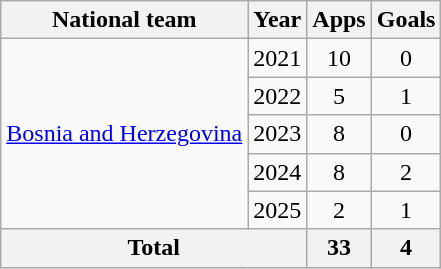<table class="wikitable" style="text-align:center">
<tr>
<th>National team</th>
<th>Year</th>
<th>Apps</th>
<th>Goals</th>
</tr>
<tr>
<td rowspan="5"><a href='#'>Bosnia and Herzegovina</a></td>
<td>2021</td>
<td>10</td>
<td>0</td>
</tr>
<tr>
<td>2022</td>
<td>5</td>
<td>1</td>
</tr>
<tr>
<td>2023</td>
<td>8</td>
<td>0</td>
</tr>
<tr>
<td>2024</td>
<td>8</td>
<td>2</td>
</tr>
<tr>
<td>2025</td>
<td>2</td>
<td>1</td>
</tr>
<tr>
<th colspan="2">Total</th>
<th>33</th>
<th>4</th>
</tr>
</table>
